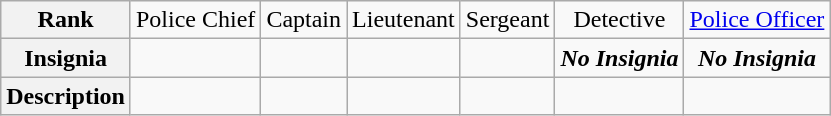<table class="wikitable">
<tr style="text-align:center;">
<th>Rank</th>
<td>Police Chief</td>
<td>Captain</td>
<td>Lieutenant</td>
<td>Sergeant</td>
<td>Detective</td>
<td><a href='#'>Police Officer</a></td>
</tr>
<tr style="text-align:center;">
<th>Insignia</th>
<td></td>
<td></td>
<td></td>
<td></td>
<td><strong><em>No Insignia</em></strong></td>
<td><strong><em>No Insignia</em></strong></td>
</tr>
<tr style="wikitable">
<th>Description</th>
<td></td>
<td></td>
<td></td>
<td></td>
<td></td>
<td></td>
</tr>
</table>
